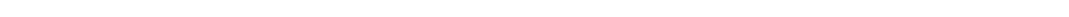<table style="width:1000px; text-align:center;">
<tr style="color:white;">
<td style="background:"><strong>51.75%</strong></td>
<td style="background:">14.89%</td>
<td style="background:">33.36%</td>
</tr>
<tr>
<td></td>
<td></td>
<td></td>
</tr>
</table>
